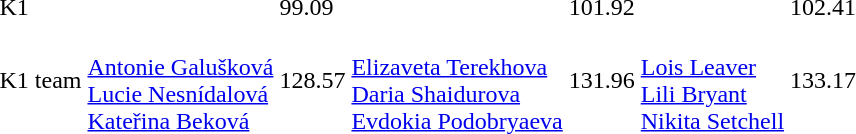<table>
<tr>
<td>K1</td>
<td></td>
<td>99.09</td>
<td></td>
<td>101.92</td>
<td></td>
<td>102.41</td>
</tr>
<tr>
<td>K1 team</td>
<td><br><a href='#'>Antonie Galušková</a><br><a href='#'>Lucie Nesnídalová</a><br><a href='#'>Kateřina Beková</a></td>
<td>128.57</td>
<td><br><a href='#'>Elizaveta Terekhova</a><br><a href='#'>Daria Shaidurova</a><br><a href='#'>Evdokia Podobryaeva</a></td>
<td>131.96</td>
<td><br><a href='#'>Lois Leaver</a><br><a href='#'>Lili Bryant</a><br><a href='#'>Nikita Setchell</a></td>
<td>133.17</td>
</tr>
</table>
